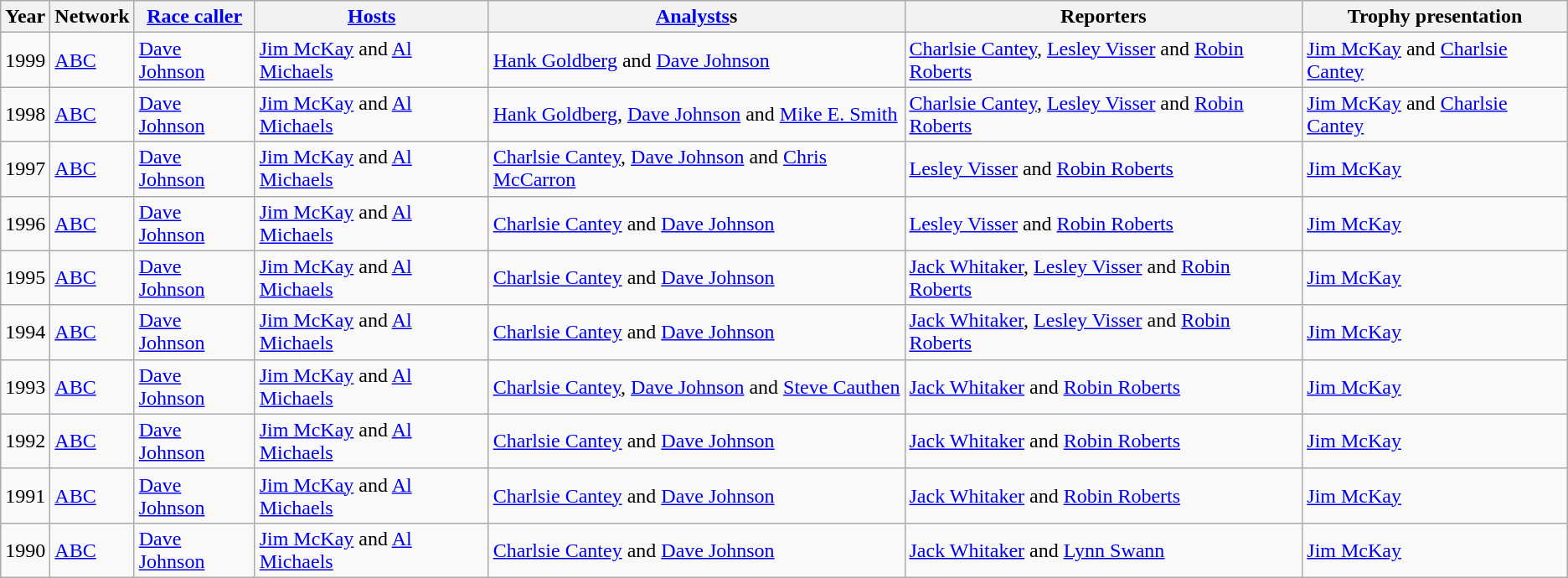<table class="wikitable">
<tr>
<th>Year</th>
<th>Network</th>
<th><a href='#'>Race caller</a></th>
<th><a href='#'>Hosts</a></th>
<th><a href='#'>Analysts</a>s</th>
<th>Reporters</th>
<th>Trophy presentation</th>
</tr>
<tr>
<td>1999</td>
<td><a href='#'>ABC</a></td>
<td><a href='#'>Dave Johnson</a></td>
<td><a href='#'>Jim McKay</a> and <a href='#'>Al Michaels</a></td>
<td><a href='#'>Hank Goldberg</a> and <a href='#'>Dave Johnson</a></td>
<td><a href='#'>Charlsie Cantey</a>, <a href='#'>Lesley Visser</a> and <a href='#'>Robin Roberts</a></td>
<td><a href='#'>Jim McKay</a> and <a href='#'>Charlsie Cantey</a></td>
</tr>
<tr>
<td>1998</td>
<td><a href='#'>ABC</a></td>
<td><a href='#'>Dave Johnson</a></td>
<td><a href='#'>Jim McKay</a> and <a href='#'>Al Michaels</a></td>
<td><a href='#'>Hank Goldberg</a>, <a href='#'>Dave Johnson</a> and <a href='#'>Mike E. Smith</a></td>
<td><a href='#'>Charlsie Cantey</a>, <a href='#'>Lesley Visser</a> and <a href='#'>Robin Roberts</a></td>
<td><a href='#'>Jim McKay</a> and <a href='#'>Charlsie Cantey</a></td>
</tr>
<tr>
<td>1997</td>
<td><a href='#'>ABC</a></td>
<td><a href='#'>Dave Johnson</a></td>
<td><a href='#'>Jim McKay</a> and <a href='#'>Al Michaels</a></td>
<td><a href='#'>Charlsie Cantey</a>, <a href='#'>Dave Johnson</a> and <a href='#'>Chris McCarron</a></td>
<td><a href='#'>Lesley Visser</a> and <a href='#'>Robin Roberts</a></td>
<td><a href='#'>Jim McKay</a></td>
</tr>
<tr>
<td>1996</td>
<td><a href='#'>ABC</a></td>
<td><a href='#'>Dave Johnson</a></td>
<td><a href='#'>Jim McKay</a> and <a href='#'>Al Michaels</a></td>
<td><a href='#'>Charlsie Cantey</a> and <a href='#'>Dave Johnson</a></td>
<td><a href='#'>Lesley Visser</a> and <a href='#'>Robin Roberts</a></td>
<td><a href='#'>Jim McKay</a></td>
</tr>
<tr>
<td>1995</td>
<td><a href='#'>ABC</a></td>
<td><a href='#'>Dave Johnson</a></td>
<td><a href='#'>Jim McKay</a> and <a href='#'>Al Michaels</a></td>
<td><a href='#'>Charlsie Cantey</a> and <a href='#'>Dave Johnson</a></td>
<td><a href='#'>Jack Whitaker</a>, <a href='#'>Lesley Visser</a> and <a href='#'>Robin Roberts</a></td>
<td><a href='#'>Jim McKay</a></td>
</tr>
<tr>
<td>1994</td>
<td><a href='#'>ABC</a></td>
<td><a href='#'>Dave Johnson</a></td>
<td><a href='#'>Jim McKay</a> and <a href='#'>Al Michaels</a></td>
<td><a href='#'>Charlsie Cantey</a> and <a href='#'>Dave Johnson</a></td>
<td><a href='#'>Jack Whitaker</a>, <a href='#'>Lesley Visser</a> and <a href='#'>Robin Roberts</a></td>
<td><a href='#'>Jim McKay</a></td>
</tr>
<tr>
<td>1993</td>
<td><a href='#'>ABC</a></td>
<td><a href='#'>Dave Johnson</a></td>
<td><a href='#'>Jim McKay</a> and <a href='#'>Al Michaels</a></td>
<td><a href='#'>Charlsie Cantey</a>, <a href='#'>Dave Johnson</a> and <a href='#'>Steve Cauthen</a></td>
<td><a href='#'>Jack Whitaker</a> and <a href='#'>Robin Roberts</a></td>
<td><a href='#'>Jim McKay</a></td>
</tr>
<tr>
<td>1992</td>
<td><a href='#'>ABC</a></td>
<td><a href='#'>Dave Johnson</a></td>
<td><a href='#'>Jim McKay</a> and <a href='#'>Al Michaels</a></td>
<td><a href='#'>Charlsie Cantey</a> and <a href='#'>Dave Johnson</a></td>
<td><a href='#'>Jack Whitaker</a> and <a href='#'>Robin Roberts</a></td>
<td><a href='#'>Jim McKay</a></td>
</tr>
<tr>
<td>1991</td>
<td><a href='#'>ABC</a></td>
<td><a href='#'>Dave Johnson</a></td>
<td><a href='#'>Jim McKay</a> and <a href='#'>Al Michaels</a></td>
<td><a href='#'>Charlsie Cantey</a> and <a href='#'>Dave Johnson</a></td>
<td><a href='#'>Jack Whitaker</a> and <a href='#'>Robin Roberts</a></td>
<td><a href='#'>Jim McKay</a></td>
</tr>
<tr>
<td>1990</td>
<td><a href='#'>ABC</a></td>
<td><a href='#'>Dave Johnson</a></td>
<td><a href='#'>Jim McKay</a> and <a href='#'>Al Michaels</a></td>
<td><a href='#'>Charlsie Cantey</a> and <a href='#'>Dave Johnson</a></td>
<td><a href='#'>Jack Whitaker</a> and <a href='#'>Lynn Swann</a></td>
<td><a href='#'>Jim McKay</a></td>
</tr>
</table>
